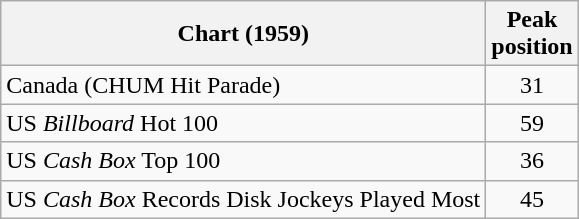<table class="wikitable sortable">
<tr>
<th>Chart (1959)</th>
<th>Peak<br>position</th>
</tr>
<tr>
<td>Canada (CHUM Hit Parade)</td>
<td align="center">31</td>
</tr>
<tr>
<td>US <em>Billboard</em> Hot 100</td>
<td align="center">59</td>
</tr>
<tr>
<td>US <em>Cash Box</em> Top 100</td>
<td align="center">36</td>
</tr>
<tr>
<td>US <em>Cash Box</em> Records Disk Jockeys Played Most</td>
<td align="center">45</td>
</tr>
</table>
